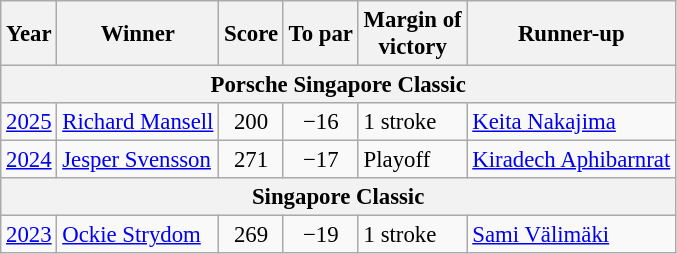<table class="wikitable" style="font-size:95%">
<tr>
<th>Year</th>
<th>Winner</th>
<th>Score</th>
<th>To par</th>
<th>Margin of<br>victory</th>
<th>Runner-up</th>
</tr>
<tr>
<th colspan=6>Porsche Singapore Classic</th>
</tr>
<tr>
<td><a href='#'>2025</a></td>
<td> <a href='#'>Richard Mansell</a></td>
<td align=center>200</td>
<td align=center>−16</td>
<td>1 stroke</td>
<td> <a href='#'>Keita Nakajima</a></td>
</tr>
<tr>
<td><a href='#'>2024</a></td>
<td> <a href='#'>Jesper Svensson</a></td>
<td align=center>271</td>
<td align=center>−17</td>
<td>Playoff</td>
<td> <a href='#'>Kiradech Aphibarnrat</a></td>
</tr>
<tr>
<th colspan=6>Singapore Classic</th>
</tr>
<tr>
<td><a href='#'>2023</a></td>
<td> <a href='#'>Ockie Strydom</a></td>
<td align=center>269</td>
<td align=center>−19</td>
<td>1 stroke</td>
<td> <a href='#'>Sami Välimäki</a></td>
</tr>
</table>
